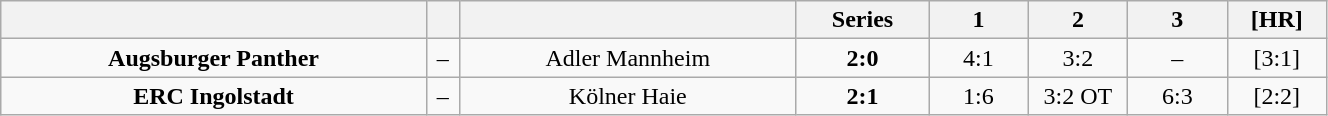<table class="wikitable" width="70%">
<tr class="hintergrundfarbe5">
<th style="width:22,5%;"></th>
<th style="width:2.5%;"></th>
<th style="width:22,5%;"></th>
<th style="width:10%;">Series</th>
<th style="width:7.5%;">1</th>
<th style="width:7.5%;">2</th>
<th style="width:7.5%;">3</th>
<th style="width:7.5%;">[HR]</th>
</tr>
<tr align="center">
<td><strong> Augsburger Panther</strong></td>
<td>–</td>
<td>Adler Mannheim</td>
<td><strong>2:0</strong></td>
<td>4:1</td>
<td>3:2</td>
<td>–</td>
<td>[3:1]</td>
</tr>
<tr align="center">
<td><strong>ERC Ingolstadt</strong></td>
<td>–</td>
<td>Kölner Haie</td>
<td><strong>2:1</strong></td>
<td>1:6</td>
<td>3:2 OT</td>
<td>6:3</td>
<td>[2:2]</td>
</tr>
</table>
